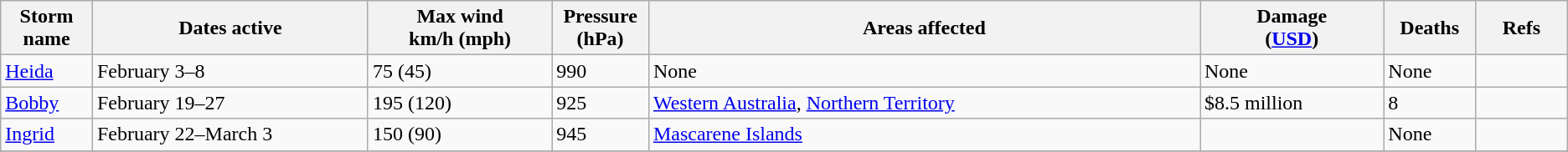<table class="wikitable sortable">
<tr>
<th width="5%">Storm name</th>
<th width="15%">Dates active</th>
<th width="10%">Max wind<br>km/h (mph)</th>
<th width="5%">Pressure<br>(hPa)</th>
<th width="30%">Areas affected</th>
<th width="10%">Damage<br>(<a href='#'>USD</a>)</th>
<th width="5%">Deaths</th>
<th width="5%">Refs</th>
</tr>
<tr>
<td><a href='#'>Heida</a></td>
<td>February 3–8</td>
<td>75 (45)</td>
<td>990</td>
<td>None</td>
<td>None</td>
<td>None</td>
<td></td>
</tr>
<tr>
<td><a href='#'>Bobby</a></td>
<td>February 19–27</td>
<td>195 (120)</td>
<td>925</td>
<td><a href='#'>Western Australia</a>, <a href='#'>Northern Territory</a></td>
<td>$8.5 million</td>
<td>8</td>
<td></td>
</tr>
<tr>
<td><a href='#'>Ingrid</a></td>
<td>February 22–March 3</td>
<td>150 (90)</td>
<td>945</td>
<td><a href='#'>Mascarene Islands</a></td>
<td></td>
<td>None</td>
<td></td>
</tr>
<tr>
</tr>
</table>
